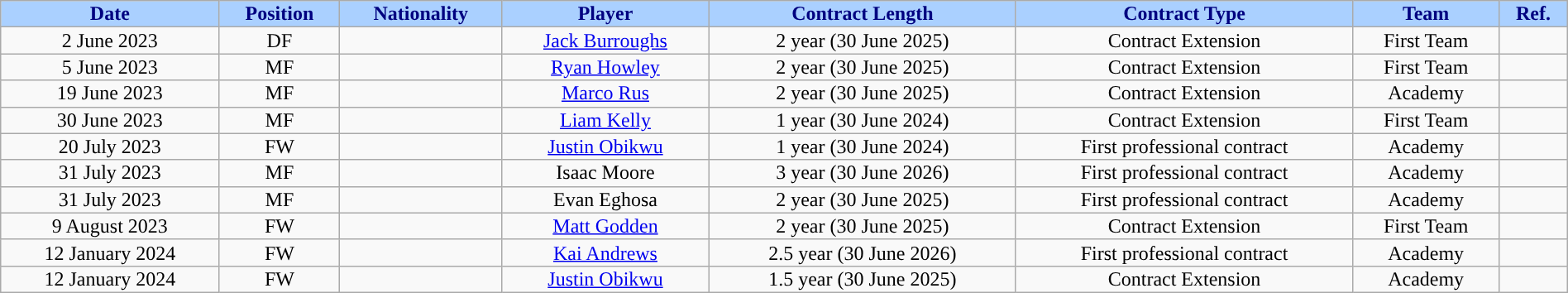<table class="wikitable sortable alternance" style="font-size:100%; text-align:center; line-height:14px; width:100%;">
<tr>
<th style="background:#AAD0FF; color:#000080; ">Date</th>
<th style="background:#AAD0FF; color:#000080; ">Position</th>
<th style="background:#AAD0FF; color:#000080; ">Nationality</th>
<th style="background:#AAD0FF; color:#000080; ">Player</th>
<th style="background:#AAD0FF; color:#000080; ">Contract Length</th>
<th style="background:#AAD0FF; color:#000080; ">Contract Type</th>
<th style="background:#AAD0FF; color:#000080; ">Team</th>
<th style="background:#AAD0FF; color:#000080; ">Ref.</th>
</tr>
<tr>
<td>2 June 2023</td>
<td>DF</td>
<td></td>
<td><a href='#'>Jack Burroughs</a></td>
<td>2 year (30 June 2025)</td>
<td>Contract Extension</td>
<td>First Team</td>
<td></td>
</tr>
<tr>
<td>5 June 2023</td>
<td>MF</td>
<td></td>
<td><a href='#'>Ryan Howley</a></td>
<td>2 year (30 June 2025)</td>
<td>Contract Extension</td>
<td>First Team</td>
<td></td>
</tr>
<tr>
<td>19 June 2023</td>
<td>MF</td>
<td></td>
<td><a href='#'>Marco Rus</a></td>
<td>2 year (30 June 2025)</td>
<td>Contract Extension</td>
<td>Academy</td>
<td></td>
</tr>
<tr>
<td>30 June 2023</td>
<td>MF</td>
<td></td>
<td><a href='#'>Liam Kelly</a></td>
<td>1 year (30 June 2024)</td>
<td>Contract Extension</td>
<td>First Team</td>
<td></td>
</tr>
<tr>
<td>20 July 2023</td>
<td>FW</td>
<td></td>
<td><a href='#'>Justin Obikwu</a></td>
<td>1 year (30 June 2024)</td>
<td>First professional contract</td>
<td>Academy</td>
<td></td>
</tr>
<tr>
<td>31 July 2023</td>
<td>MF</td>
<td></td>
<td>Isaac Moore</td>
<td>3 year (30 June 2026)</td>
<td>First professional contract</td>
<td>Academy</td>
<td></td>
</tr>
<tr>
<td>31 July 2023</td>
<td>MF</td>
<td></td>
<td>Evan Eghosa</td>
<td>2 year (30 June 2025)</td>
<td>First professional contract</td>
<td>Academy</td>
<td></td>
</tr>
<tr>
<td>9 August 2023</td>
<td>FW</td>
<td></td>
<td><a href='#'>Matt Godden</a></td>
<td>2 year (30 June 2025)</td>
<td>Contract Extension</td>
<td>First Team</td>
<td></td>
</tr>
<tr>
<td>12 January 2024</td>
<td>FW</td>
<td></td>
<td><a href='#'>Kai Andrews</a></td>
<td>2.5 year (30 June 2026)</td>
<td>First professional contract</td>
<td>Academy</td>
<td></td>
</tr>
<tr>
<td>12 January 2024</td>
<td>FW</td>
<td></td>
<td><a href='#'>Justin Obikwu</a></td>
<td>1.5 year (30 June 2025)</td>
<td>Contract Extension</td>
<td>Academy</td>
<td></td>
</tr>
</table>
